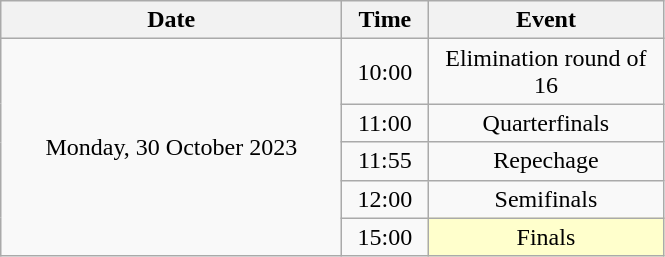<table class = "wikitable" style="text-align:center;">
<tr>
<th width=220>Date</th>
<th width=50>Time</th>
<th width=150>Event</th>
</tr>
<tr>
<td rowspan=5>Monday, 30 October 2023</td>
<td>10:00</td>
<td>Elimination round of 16</td>
</tr>
<tr>
<td>11:00</td>
<td>Quarterfinals</td>
</tr>
<tr>
<td>11:55</td>
<td>Repechage</td>
</tr>
<tr>
<td>12:00</td>
<td>Semifinals</td>
</tr>
<tr>
<td>15:00</td>
<td bgcolor=ffffcc>Finals</td>
</tr>
</table>
